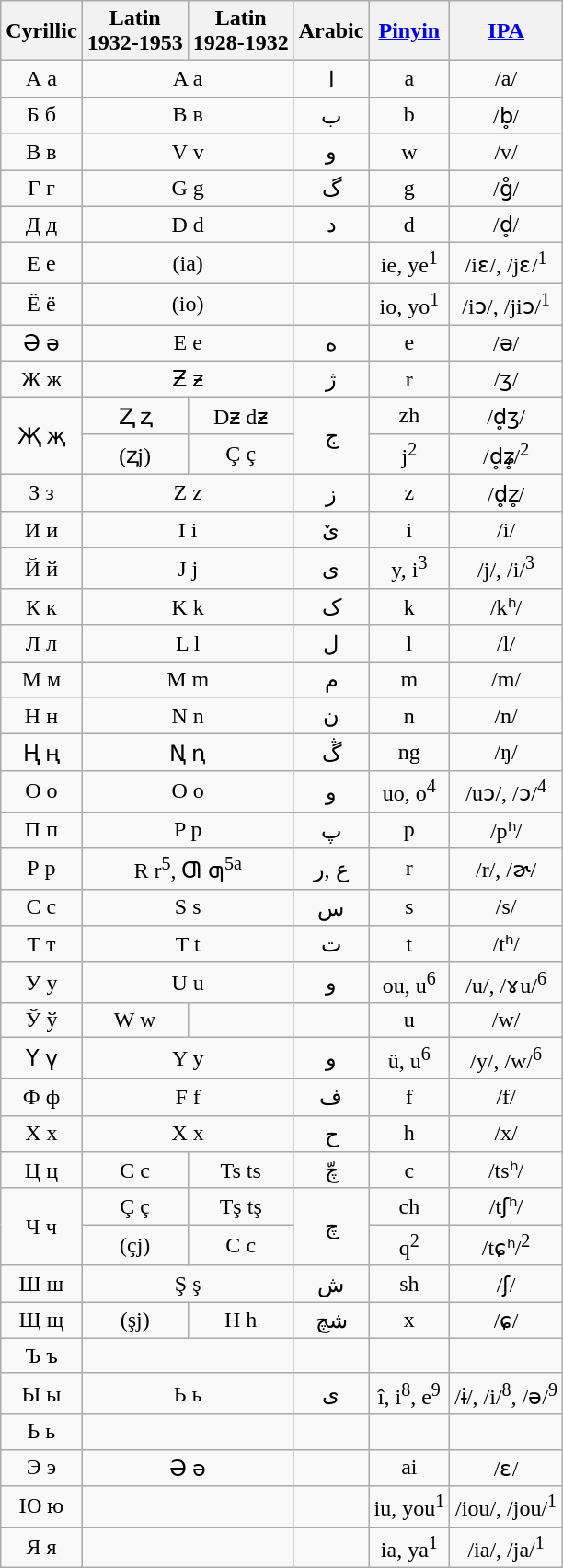<table class="wikitable" style="text-align: center">
<tr>
<th>Cyrillic</th>
<th>Latin<br>1932-1953</th>
<th>Latin<br>1928-1932</th>
<th>Arabic</th>
<th><a href='#'>Pinyin</a></th>
<th><a href='#'>IPA</a></th>
</tr>
<tr>
<td>А а</td>
<td colspan=2>A a</td>
<td>ا</td>
<td>a</td>
<td>/a/</td>
</tr>
<tr>
<td>Б б</td>
<td colspan=2>B в</td>
<td>ب</td>
<td>b</td>
<td>/b̥/</td>
</tr>
<tr>
<td>В в</td>
<td colspan=2>V v</td>
<td>و</td>
<td>w</td>
<td>/v/</td>
</tr>
<tr>
<td>Г г</td>
<td colspan=2>G g</td>
<td>گ</td>
<td>g</td>
<td>/g̊/</td>
</tr>
<tr>
<td>Д д</td>
<td colspan=2>D d</td>
<td>د</td>
<td>d</td>
<td>/d̥/</td>
</tr>
<tr>
<td>Е е</td>
<td colspan=2>(ia)</td>
<td></td>
<td>ie, ye<sup>1</sup></td>
<td>/iɛ/, /jɛ/<sup>1</sup></td>
</tr>
<tr>
<td>Ё ё</td>
<td colspan=2>(io)</td>
<td></td>
<td>io, yo<sup>1</sup></td>
<td>/iɔ/, /jiɔ/<sup>1</sup></td>
</tr>
<tr>
<td>Ә ә</td>
<td colspan=2>E e</td>
<td>ه</td>
<td>e</td>
<td>/ә/</td>
</tr>
<tr>
<td>Ж ж</td>
<td colspan=2>Ƶ ƶ</td>
<td>ژ</td>
<td>r</td>
<td>/ʒ/</td>
</tr>
<tr>
<td rowspan="2">Җ җ</td>
<td>Ⱬ ⱬ</td>
<td>Dƶ dƶ</td>
<td rowspan="2">ج</td>
<td>zh</td>
<td>/d̥ʒ/</td>
</tr>
<tr>
<td>(ⱬj)</td>
<td>Ç ç</td>
<td>j<sup>2</sup></td>
<td>/d̥ʑ̥/<sup>2</sup></td>
</tr>
<tr>
<td>З з</td>
<td colspan=2>Z z</td>
<td>ز</td>
<td>z</td>
<td>/d̥z̥/</td>
</tr>
<tr>
<td>И и</td>
<td colspan=2>I i</td>
<td>ێ</td>
<td>i</td>
<td>/i/</td>
</tr>
<tr>
<td>Й й</td>
<td colspan=2>J j</td>
<td>ى</td>
<td>y, i<sup>3</sup></td>
<td>/j/, /i/<sup>3</sup></td>
</tr>
<tr>
<td>К к</td>
<td colspan=2>K k</td>
<td>ک</td>
<td>k</td>
<td>/kʰ/</td>
</tr>
<tr>
<td>Л л</td>
<td colspan=2>L l</td>
<td>ل</td>
<td>l</td>
<td>/l/</td>
</tr>
<tr>
<td>М м</td>
<td colspan=2>M m</td>
<td>م</td>
<td>m</td>
<td>/m/</td>
</tr>
<tr>
<td>Н н</td>
<td colspan=2>N n</td>
<td>ن</td>
<td>n</td>
<td>/n/</td>
</tr>
<tr>
<td>Ң ң</td>
<td colspan=2>Ꞑ ꞑ</td>
<td>ڴ</td>
<td>ng</td>
<td>/ŋ/</td>
</tr>
<tr>
<td>О о</td>
<td colspan=2>O o</td>
<td>و</td>
<td>uo, o<sup>4</sup></td>
<td>/uɔ/, /ɔ/<sup>4</sup></td>
</tr>
<tr>
<td>П п</td>
<td colspan=2>P p</td>
<td>پ</td>
<td>p</td>
<td>/pʰ/</td>
</tr>
<tr>
<td>Р р</td>
<td colspan=2>R r<sup>5</sup>, Ƣ ƣ<sup>5а</sup></td>
<td>ع ,ر</td>
<td>r</td>
<td>/r/, /ɚ/</td>
</tr>
<tr>
<td>С с</td>
<td colspan=2>S s</td>
<td>س</td>
<td>s</td>
<td>/s/</td>
</tr>
<tr>
<td>Т т</td>
<td colspan=2>T t</td>
<td>ت</td>
<td>t</td>
<td>/tʰ/</td>
</tr>
<tr>
<td>У у</td>
<td colspan=2>U u</td>
<td>و</td>
<td>ou, u<sup>6</sup></td>
<td>/u/, /ɤu/<sup>6</sup></td>
</tr>
<tr>
<td>Ў ў</td>
<td>W w</td>
<td></td>
<td></td>
<td>u</td>
<td>/w/</td>
</tr>
<tr>
<td>Ү ү</td>
<td colspan=2>Y y</td>
<td>و</td>
<td>ü, u<sup>6</sup></td>
<td>/y/, /w/<sup>6</sup></td>
</tr>
<tr>
<td>Ф ф</td>
<td colspan=2>F f</td>
<td>ف</td>
<td>f</td>
<td>/f/</td>
</tr>
<tr>
<td>Х х</td>
<td colspan=2>X x</td>
<td>ح</td>
<td>h</td>
<td>/x/</td>
</tr>
<tr>
<td>Ц ц</td>
<td>C c</td>
<td>Ts ts</td>
<td>چّ</td>
<td>c</td>
<td>/tsʰ/</td>
</tr>
<tr>
<td rowspan="2">Ч ч</td>
<td>Ç ç</td>
<td>Tş tş</td>
<td rowspan="2">چ</td>
<td>ch</td>
<td>/tʃʰ/</td>
</tr>
<tr>
<td>(çj)</td>
<td>C c</td>
<td>q<sup>2</sup></td>
<td>/tɕʰ/<sup>2</sup></td>
</tr>
<tr>
<td>Ш ш</td>
<td colspan=2>Ş ş</td>
<td>ش</td>
<td>sh</td>
<td>/ʃ/</td>
</tr>
<tr>
<td>Щ щ</td>
<td>(şj)</td>
<td>H h</td>
<td>شچ</td>
<td>x</td>
<td>/ɕ/</td>
</tr>
<tr>
<td>Ъ ъ</td>
<td colspan=2></td>
<td></td>
<td></td>
<td></td>
</tr>
<tr>
<td>Ы ы</td>
<td colspan=2>Ь ь</td>
<td>ى</td>
<td>î, i<sup>8</sup>, e<sup>9</sup></td>
<td>/ɨ/, /i/<sup>8</sup>, /ə/<sup>9</sup></td>
</tr>
<tr>
<td>Ь ь</td>
<td colspan=2></td>
<td></td>
<td></td>
<td></td>
</tr>
<tr>
<td>Э э</td>
<td colspan=2>Ə ə</td>
<td></td>
<td>ai</td>
<td>/ɛ/</td>
</tr>
<tr>
<td>Ю ю</td>
<td colspan=2></td>
<td></td>
<td>iu, you<sup>1</sup></td>
<td>/iou/, /jou/<sup>1</sup></td>
</tr>
<tr>
<td>Я я</td>
<td colspan=2></td>
<td></td>
<td>ia, ya<sup>1</sup></td>
<td>/ia/, /ja/<sup>1</sup></td>
</tr>
</table>
